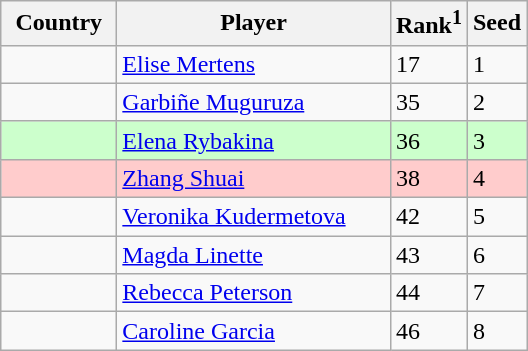<table class="sortable wikitable">
<tr>
<th width="70">Country</th>
<th width="175">Player</th>
<th>Rank<sup>1</sup></th>
<th>Seed</th>
</tr>
<tr>
<td></td>
<td><a href='#'>Elise Mertens</a></td>
<td>17</td>
<td>1</td>
</tr>
<tr>
<td></td>
<td><a href='#'>Garbiñe Muguruza</a></td>
<td>35</td>
<td>2</td>
</tr>
<tr style="background:#cfc;">
<td></td>
<td><a href='#'>Elena Rybakina</a></td>
<td>36</td>
<td>3</td>
</tr>
<tr style="background:#fcc;">
<td></td>
<td><a href='#'>Zhang Shuai</a></td>
<td>38</td>
<td>4</td>
</tr>
<tr>
<td></td>
<td><a href='#'>Veronika Kudermetova</a></td>
<td>42</td>
<td>5</td>
</tr>
<tr>
<td></td>
<td><a href='#'>Magda Linette</a></td>
<td>43</td>
<td>6</td>
</tr>
<tr>
<td></td>
<td><a href='#'>Rebecca Peterson</a></td>
<td>44</td>
<td>7</td>
</tr>
<tr>
<td></td>
<td><a href='#'>Caroline Garcia</a></td>
<td>46</td>
<td>8</td>
</tr>
</table>
